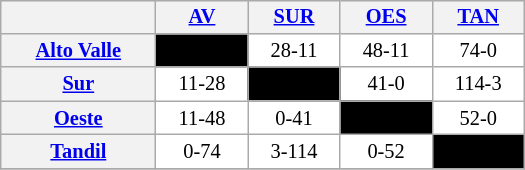<table align="left" width="350" cellspacing="0" cellpadding="3" style="background-color: #f9f9f9; font-size: 85%; text-align: center" class="wikitable">
<tr style="background:#00000;">
<th align="left"> </th>
<th><a href='#'>AV</a></th>
<th><a href='#'>SUR</a></th>
<th><a href='#'>OES</a></th>
<th><a href='#'>TAN</a></th>
</tr>
<tr ! style="background:#FFFFFF;">
<th><a href='#'>Alto Valle</a></th>
<td style="background:#000000">––––</td>
<td>28-11</td>
<td>48-11</td>
<td>74-0</td>
</tr>
<tr ! style="background:#FFFFFF;">
<th><a href='#'>Sur</a></th>
<td>11-28</td>
<td style="background:#000000">––––</td>
<td>41-0</td>
<td>114-3</td>
</tr>
<tr ! style="background:#FFFFFF;">
<th><a href='#'>Oeste</a></th>
<td>11-48</td>
<td>0-41</td>
<td style="background:#000000">––––</td>
<td>52-0</td>
</tr>
<tr ! style="background:#FFFFFF;">
<th><a href='#'>Tandil</a></th>
<td>0-74</td>
<td>3-114</td>
<td>0-52</td>
<td style="background:#000000">––––</td>
</tr>
<tr>
</tr>
</table>
